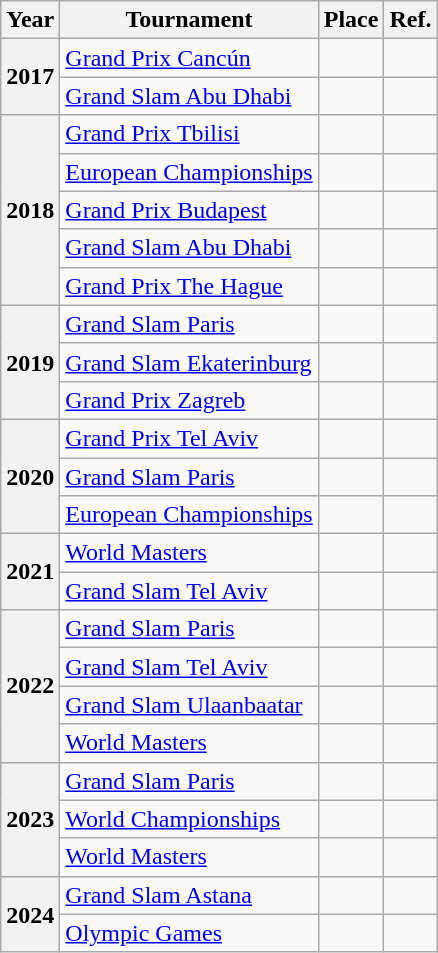<table class="wikitable sortable" style="text-align:center;">
<tr>
<th>Year</th>
<th>Tournament</th>
<th>Place</th>
<th>Ref.</th>
</tr>
<tr>
<th rowspan=2>2017</th>
<td align=left><a href='#'>Grand Prix Cancún</a></td>
<td></td>
<td></td>
</tr>
<tr>
<td align=left><a href='#'>Grand Slam Abu Dhabi</a></td>
<td></td>
<td></td>
</tr>
<tr>
<th rowspan=5>2018</th>
<td align=left><a href='#'>Grand Prix Tbilisi</a></td>
<td></td>
<td></td>
</tr>
<tr>
<td align=left><a href='#'>European Championships</a></td>
<td></td>
<td></td>
</tr>
<tr>
<td align=left><a href='#'>Grand Prix Budapest</a></td>
<td></td>
<td></td>
</tr>
<tr>
<td align=left><a href='#'>Grand Slam Abu Dhabi</a></td>
<td></td>
<td></td>
</tr>
<tr>
<td align=left><a href='#'>Grand Prix The Hague</a></td>
<td></td>
<td></td>
</tr>
<tr>
<th rowspan=3>2019</th>
<td align=left><a href='#'>Grand Slam Paris</a></td>
<td></td>
<td></td>
</tr>
<tr>
<td align=left><a href='#'>Grand Slam Ekaterinburg</a></td>
<td></td>
<td></td>
</tr>
<tr>
<td align=left><a href='#'>Grand Prix Zagreb</a></td>
<td></td>
<td></td>
</tr>
<tr>
<th rowspan=3>2020</th>
<td align=left><a href='#'>Grand Prix Tel Aviv</a></td>
<td></td>
<td></td>
</tr>
<tr>
<td align=left><a href='#'>Grand Slam Paris</a></td>
<td></td>
<td></td>
</tr>
<tr>
<td align=left><a href='#'>European Championships</a></td>
<td></td>
<td></td>
</tr>
<tr>
<th rowspan=2>2021</th>
<td align=left><a href='#'>World Masters</a></td>
<td></td>
<td></td>
</tr>
<tr>
<td align=left><a href='#'>Grand Slam Tel Aviv</a></td>
<td></td>
<td></td>
</tr>
<tr>
<th rowspan=4>2022</th>
<td align=left><a href='#'>Grand Slam Paris</a></td>
<td></td>
<td></td>
</tr>
<tr>
<td align=left><a href='#'>Grand Slam Tel Aviv</a></td>
<td></td>
<td></td>
</tr>
<tr>
<td align=left><a href='#'>Grand Slam Ulaanbaatar</a></td>
<td></td>
<td></td>
</tr>
<tr>
<td align=left><a href='#'>World Masters</a></td>
<td></td>
<td></td>
</tr>
<tr>
<th rowspan=3>2023</th>
<td align=left><a href='#'>Grand Slam Paris</a></td>
<td></td>
<td></td>
</tr>
<tr>
<td align=left><a href='#'>World Championships</a></td>
<td></td>
<td></td>
</tr>
<tr>
<td align=left><a href='#'>World Masters</a></td>
<td></td>
<td></td>
</tr>
<tr>
<th rowspan=2>2024</th>
<td align=left><a href='#'>Grand Slam Astana</a></td>
<td></td>
<td></td>
</tr>
<tr>
<td align=left><a href='#'>Olympic Games</a></td>
<td></td>
<td></td>
</tr>
</table>
